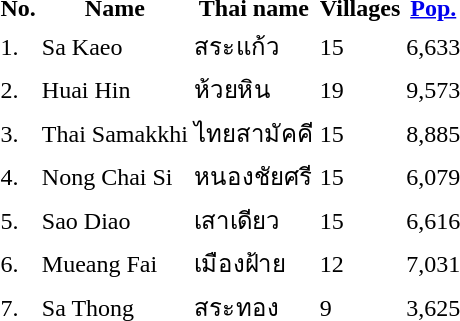<table>
<tr>
<th>No.</th>
<th>Name</th>
<th>Thai name</th>
<th>Villages</th>
<th><a href='#'>Pop.</a></th>
</tr>
<tr>
<td>1.</td>
<td>Sa Kaeo</td>
<td>สระแก้ว</td>
<td>15</td>
<td>6,633</td>
<td></td>
</tr>
<tr>
<td>2.</td>
<td>Huai Hin</td>
<td>ห้วยหิน</td>
<td>19</td>
<td>9,573</td>
<td></td>
</tr>
<tr>
<td>3.</td>
<td>Thai Samakkhi</td>
<td>ไทยสามัคคี</td>
<td>15</td>
<td>8,885</td>
<td></td>
</tr>
<tr>
<td>4.</td>
<td>Nong Chai Si</td>
<td>หนองชัยศรี</td>
<td>15</td>
<td>6,079</td>
<td></td>
</tr>
<tr>
<td>5.</td>
<td>Sao Diao</td>
<td>เสาเดียว</td>
<td>15</td>
<td>6,616</td>
<td></td>
</tr>
<tr>
<td>6.</td>
<td>Mueang Fai</td>
<td>เมืองฝ้าย</td>
<td>12</td>
<td>7,031</td>
<td></td>
</tr>
<tr>
<td>7.</td>
<td>Sa Thong</td>
<td>สระทอง</td>
<td>9</td>
<td>3,625</td>
<td></td>
</tr>
</table>
